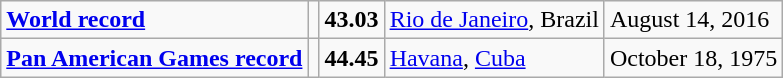<table class="wikitable">
<tr>
<td><strong><a href='#'>World record</a></strong></td>
<td></td>
<td><strong>43.03</strong></td>
<td><a href='#'>Rio de Janeiro</a>, Brazil</td>
<td>August 14, 2016</td>
</tr>
<tr>
<td><strong><a href='#'>Pan American Games record</a></strong></td>
<td></td>
<td><strong>44.45</strong></td>
<td><a href='#'>Havana</a>, <a href='#'>Cuba</a></td>
<td>October 18, 1975</td>
</tr>
</table>
